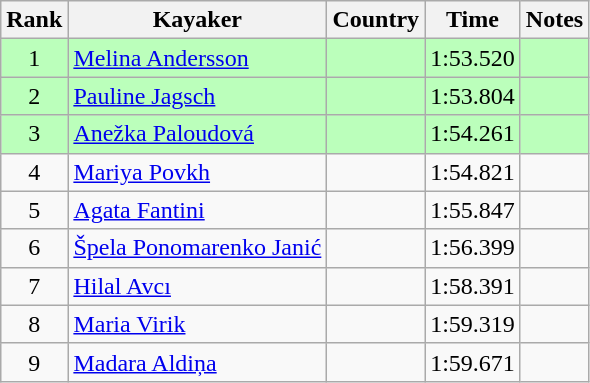<table class="wikitable" style="text-align:center">
<tr>
<th>Rank</th>
<th>Kayaker</th>
<th>Country</th>
<th>Time</th>
<th>Notes</th>
</tr>
<tr bgcolor=bbffbb>
<td>1</td>
<td align=left><a href='#'>Melina Andersson</a></td>
<td align=left></td>
<td>1:53.520</td>
<td></td>
</tr>
<tr bgcolor=bbffbb>
<td>2</td>
<td align=left><a href='#'>Pauline Jagsch</a></td>
<td align=left></td>
<td>1:53.804</td>
<td></td>
</tr>
<tr bgcolor=bbffbb>
<td>3</td>
<td align=left><a href='#'>Anežka Paloudová</a></td>
<td align=left></td>
<td>1:54.261</td>
<td></td>
</tr>
<tr>
<td>4</td>
<td align=left><a href='#'>Mariya Povkh</a></td>
<td align=left></td>
<td>1:54.821</td>
<td></td>
</tr>
<tr>
<td>5</td>
<td align=left><a href='#'>Agata Fantini</a></td>
<td align=left></td>
<td>1:55.847</td>
<td></td>
</tr>
<tr>
<td>6</td>
<td align=left><a href='#'>Špela Ponomarenko Janić</a></td>
<td align=left></td>
<td>1:56.399</td>
<td></td>
</tr>
<tr>
<td>7</td>
<td align=left><a href='#'>Hilal Avcı</a></td>
<td align=left></td>
<td>1:58.391</td>
<td></td>
</tr>
<tr>
<td>8</td>
<td align=left><a href='#'>Maria Virik</a></td>
<td align=left></td>
<td>1:59.319</td>
<td></td>
</tr>
<tr>
<td>9</td>
<td align=left><a href='#'>Madara Aldiņa</a></td>
<td align=left></td>
<td>1:59.671</td>
<td></td>
</tr>
</table>
